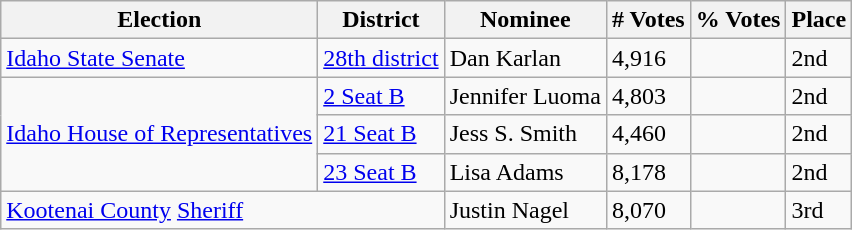<table class="wikitable sortable mw-collapsible mw-collapsed">
<tr>
<th>Election</th>
<th>District</th>
<th>Nominee</th>
<th># Votes</th>
<th>% Votes</th>
<th>Place</th>
</tr>
<tr>
<td><a href='#'>Idaho State Senate</a></td>
<td><a href='#'>28th district</a></td>
<td>Dan Karlan</td>
<td>4,916</td>
<td></td>
<td>2nd</td>
</tr>
<tr>
<td rowspan="3"><a href='#'>Idaho House of Representatives</a></td>
<td><a href='#'>2 Seat B</a></td>
<td>Jennifer Luoma</td>
<td>4,803</td>
<td></td>
<td>2nd</td>
</tr>
<tr>
<td><a href='#'>21 Seat B</a></td>
<td>Jess S. Smith</td>
<td>4,460</td>
<td></td>
<td>2nd</td>
</tr>
<tr>
<td><a href='#'>23 Seat B</a></td>
<td>Lisa Adams</td>
<td>8,178</td>
<td></td>
<td>2nd</td>
</tr>
<tr>
<td colspan="2"><a href='#'>Kootenai County</a> <a href='#'>Sheriff</a></td>
<td>Justin Nagel</td>
<td>8,070</td>
<td></td>
<td>3rd</td>
</tr>
</table>
